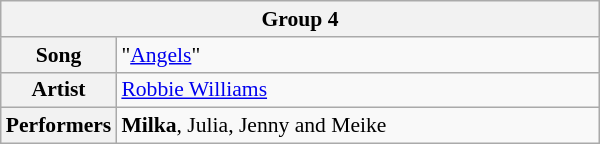<table class="wikitable" style="font-size: 90%" width=400px>
<tr>
<th colspan=2>Group 4</th>
</tr>
<tr>
<th width=10%>Song</th>
<td>"<a href='#'>Angels</a>"</td>
</tr>
<tr>
<th width=10%>Artist</th>
<td><a href='#'>Robbie Williams</a></td>
</tr>
<tr>
<th width=10%>Performers</th>
<td><strong>Milka</strong>, Julia, Jenny and Meike</td>
</tr>
</table>
